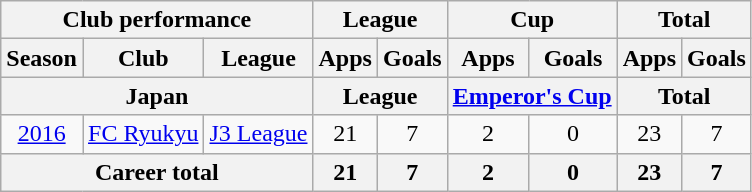<table class="wikitable" style="text-align:center">
<tr>
<th colspan=3>Club performance</th>
<th colspan=2>League</th>
<th colspan=2>Cup</th>
<th colspan=2>Total</th>
</tr>
<tr>
<th>Season</th>
<th>Club</th>
<th>League</th>
<th>Apps</th>
<th>Goals</th>
<th>Apps</th>
<th>Goals</th>
<th>Apps</th>
<th>Goals</th>
</tr>
<tr>
<th colspan=3>Japan</th>
<th colspan=2>League</th>
<th colspan=2><a href='#'>Emperor's Cup</a></th>
<th colspan=2>Total</th>
</tr>
<tr>
<td><a href='#'>2016</a></td>
<td rowspan="1"><a href='#'>FC Ryukyu</a></td>
<td rowspan="1"><a href='#'>J3 League</a></td>
<td>21</td>
<td>7</td>
<td>2</td>
<td>0</td>
<td>23</td>
<td>7</td>
</tr>
<tr>
<th colspan=3>Career total</th>
<th>21</th>
<th>7</th>
<th>2</th>
<th>0</th>
<th>23</th>
<th>7</th>
</tr>
</table>
